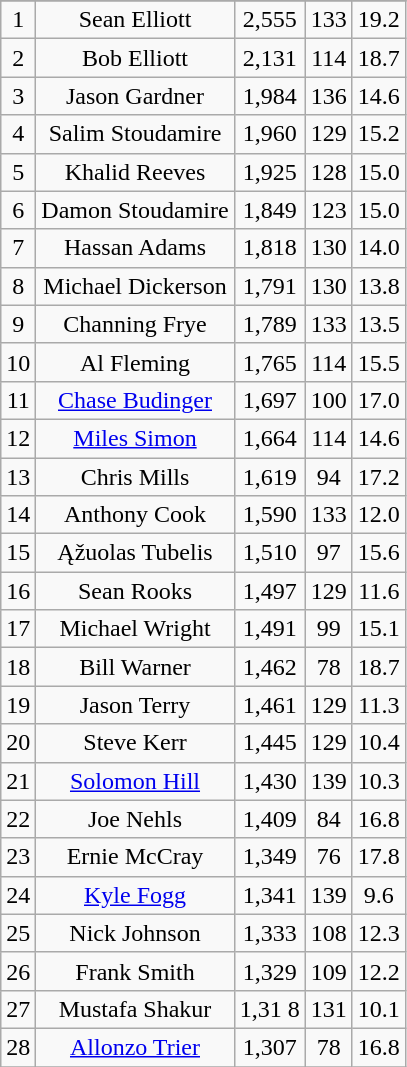<table class="wikitable" style="text-align: center;">
<tr>
</tr>
<tr>
<td>1</td>
<td>Sean Elliott</td>
<td>2,555</td>
<td>133</td>
<td>19.2</td>
</tr>
<tr>
<td>2</td>
<td>Bob Elliott</td>
<td>2,131</td>
<td>114</td>
<td>18.7</td>
</tr>
<tr>
<td>3</td>
<td>Jason Gardner</td>
<td>1,984</td>
<td>136</td>
<td>14.6</td>
</tr>
<tr>
<td>4</td>
<td>Salim Stoudamire</td>
<td>1,960</td>
<td>129</td>
<td>15.2</td>
</tr>
<tr>
<td>5</td>
<td>Khalid Reeves</td>
<td>1,925</td>
<td>128</td>
<td>15.0</td>
</tr>
<tr>
<td>6</td>
<td>Damon Stoudamire</td>
<td>1,849</td>
<td>123</td>
<td>15.0</td>
</tr>
<tr>
<td>7</td>
<td>Hassan Adams</td>
<td>1,818</td>
<td>130</td>
<td>14.0</td>
</tr>
<tr>
<td>8</td>
<td>Michael Dickerson</td>
<td>1,791</td>
<td>130</td>
<td>13.8</td>
</tr>
<tr>
<td>9</td>
<td>Channing Frye</td>
<td>1,789</td>
<td>133</td>
<td>13.5</td>
</tr>
<tr>
<td>10</td>
<td>Al Fleming</td>
<td>1,765</td>
<td>114</td>
<td>15.5</td>
</tr>
<tr>
<td>11</td>
<td><a href='#'>Chase Budinger</a></td>
<td>1,697</td>
<td>100</td>
<td>17.0</td>
</tr>
<tr>
<td>12</td>
<td><a href='#'>Miles Simon</a></td>
<td>1,664</td>
<td>114</td>
<td>14.6</td>
</tr>
<tr>
<td>13</td>
<td>Chris Mills</td>
<td>1,619</td>
<td>94</td>
<td>17.2</td>
</tr>
<tr>
<td>14</td>
<td>Anthony Cook</td>
<td>1,590</td>
<td>133</td>
<td>12.0</td>
</tr>
<tr>
<td>15</td>
<td>Ąžuolas Tubelis</td>
<td>1,510</td>
<td>97</td>
<td>15.6</td>
</tr>
<tr>
<td>16</td>
<td>Sean Rooks</td>
<td>1,497</td>
<td>129</td>
<td>11.6</td>
</tr>
<tr>
<td>17</td>
<td>Michael Wright</td>
<td>1,491</td>
<td>99</td>
<td>15.1</td>
</tr>
<tr>
<td>18</td>
<td>Bill Warner</td>
<td>1,462</td>
<td>78</td>
<td>18.7</td>
</tr>
<tr>
<td>19</td>
<td>Jason Terry</td>
<td>1,461</td>
<td>129</td>
<td>11.3</td>
</tr>
<tr>
<td>20</td>
<td>Steve Kerr</td>
<td>1,445</td>
<td>129</td>
<td>10.4</td>
</tr>
<tr>
<td>21</td>
<td><a href='#'>Solomon Hill</a></td>
<td>1,430</td>
<td>139</td>
<td>10.3</td>
</tr>
<tr>
<td>22</td>
<td>Joe Nehls</td>
<td>1,409</td>
<td>84</td>
<td>16.8</td>
</tr>
<tr>
<td>23</td>
<td>Ernie McCray</td>
<td>1,349</td>
<td>76</td>
<td>17.8</td>
</tr>
<tr>
<td>24</td>
<td><a href='#'>Kyle Fogg</a></td>
<td>1,341</td>
<td>139</td>
<td>9.6</td>
</tr>
<tr>
<td>25</td>
<td>Nick Johnson</td>
<td>1,333</td>
<td>108</td>
<td>12.3</td>
</tr>
<tr>
<td>26</td>
<td>Frank Smith</td>
<td>1,329</td>
<td>109</td>
<td>12.2</td>
</tr>
<tr>
<td>27</td>
<td>Mustafa Shakur</td>
<td>1,31 8</td>
<td>131</td>
<td>10.1</td>
</tr>
<tr>
<td>28</td>
<td><a href='#'>Allonzo Trier</a></td>
<td>1,307</td>
<td>78</td>
<td>16.8</td>
</tr>
<tr>
</tr>
</table>
